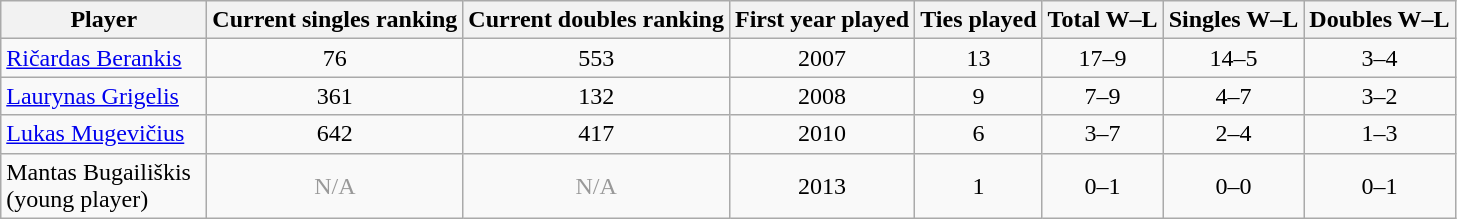<table class=wikitable style=text-align:center>
<tr>
<th width=130>Player</th>
<th>Current singles ranking</th>
<th>Current doubles ranking</th>
<th>First year played</th>
<th>Ties played</th>
<th>Total W–L</th>
<th>Singles W–L</th>
<th>Doubles W–L</th>
</tr>
<tr>
<td align=left><a href='#'>Ričardas Berankis</a></td>
<td>76</td>
<td>553</td>
<td>2007</td>
<td>13</td>
<td>17–9</td>
<td>14–5</td>
<td>3–4</td>
</tr>
<tr>
<td align=left><a href='#'>Laurynas Grigelis</a></td>
<td>361</td>
<td>132</td>
<td>2008</td>
<td>9</td>
<td>7–9</td>
<td>4–7</td>
<td>3–2</td>
</tr>
<tr>
<td align=left><a href='#'>Lukas Mugevičius</a></td>
<td>642</td>
<td>417</td>
<td>2010</td>
<td>6</td>
<td>3–7</td>
<td>2–4</td>
<td>1–3</td>
</tr>
<tr>
<td align=left>Mantas Bugailiškis (young player)</td>
<td style=color:#999>N/A</td>
<td style=color:#999>N/A</td>
<td>2013</td>
<td>1</td>
<td>0–1</td>
<td>0–0</td>
<td>0–1</td>
</tr>
</table>
